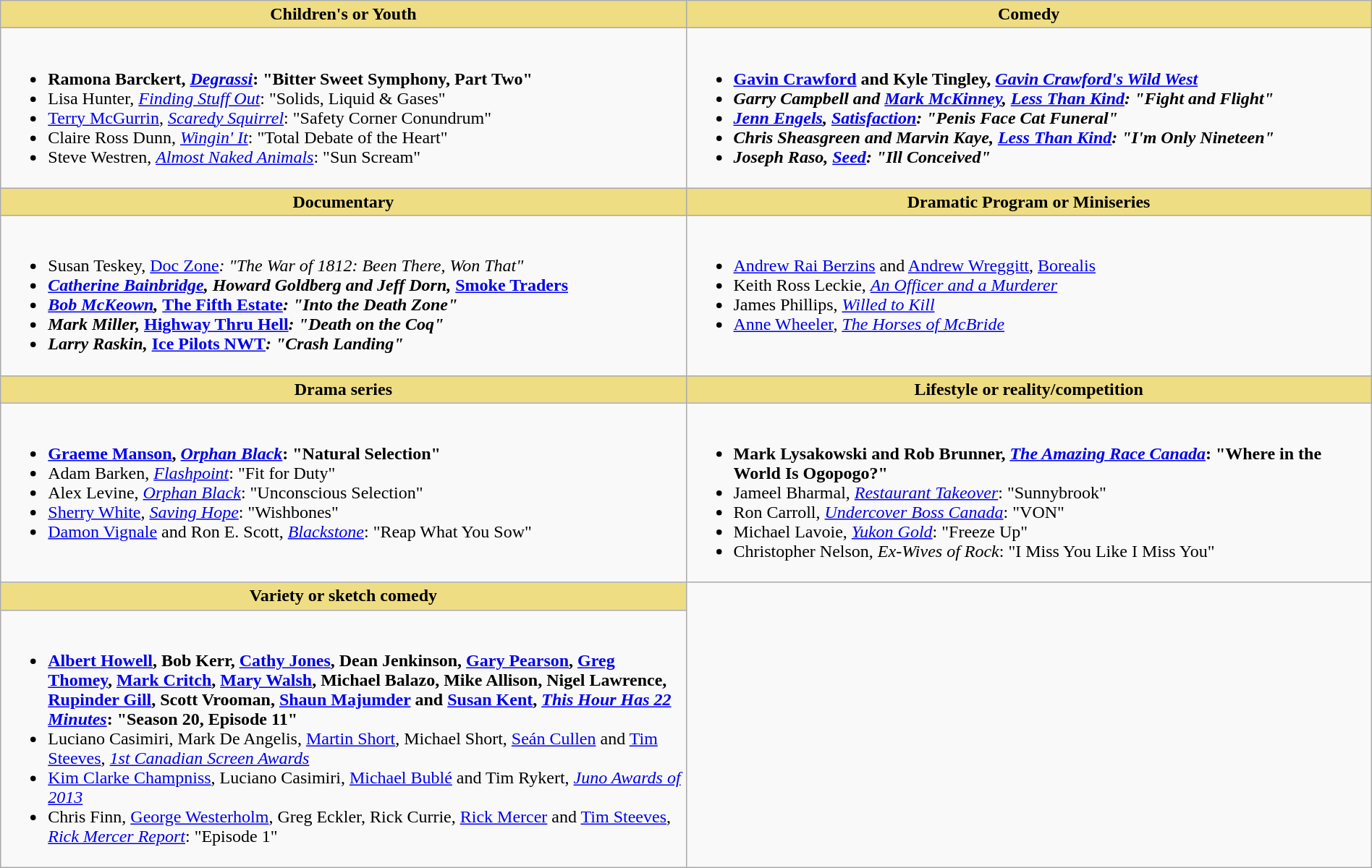<table class=wikitable width="100%">
<tr>
<th style="background:#EEDD82; width:50%">Children's or Youth</th>
<th style="background:#EEDD82; width:50%">Comedy</th>
</tr>
<tr>
<td valign="top"><br><ul><li> <strong>Ramona Barckert, <em><a href='#'>Degrassi</a></em>: "Bitter Sweet Symphony, Part Two"</strong></li><li>Lisa Hunter, <em><a href='#'>Finding Stuff Out</a></em>: "Solids, Liquid & Gases"</li><li><a href='#'>Terry McGurrin</a>, <em><a href='#'>Scaredy Squirrel</a></em>: "Safety Corner Conundrum"</li><li>Claire Ross Dunn, <em><a href='#'>Wingin' It</a></em>: "Total Debate of the Heart"</li><li>Steve Westren, <em><a href='#'>Almost Naked Animals</a></em>: "Sun Scream"</li></ul></td>
<td valign="top"><br><ul><li> <strong><a href='#'>Gavin Crawford</a> and Kyle Tingley, <em><a href='#'>Gavin Crawford's Wild West</a><strong><em></li><li>Garry Campbell and <a href='#'>Mark McKinney</a>, </em><a href='#'>Less Than Kind</a><em>: "Fight and Flight"</li><li><a href='#'>Jenn Engels</a>, </em><a href='#'>Satisfaction</a><em>: "Penis Face Cat Funeral"</li><li>Chris Sheasgreen and Marvin Kaye, </em><a href='#'>Less Than Kind</a><em>: "I'm Only Nineteen"</li><li>Joseph Raso, </em><a href='#'>Seed</a><em>: "Ill Conceived"</li></ul></td>
</tr>
<tr>
<th style="background:#EEDD82; width:50%">Documentary</th>
<th style="background:#EEDD82; width:50%">Dramatic Program or Miniseries</th>
</tr>
<tr>
<td valign="top"><br><ul><li> </strong>Susan Teskey, </em><a href='#'>Doc Zone</a><em>: "The War of 1812: Been There, Won That"<strong></li><li><a href='#'>Catherine Bainbridge</a>, Howard Goldberg and Jeff Dorn, </em><a href='#'>Smoke Traders</a><em></li><li><a href='#'>Bob McKeown</a>, </em><a href='#'>The Fifth Estate</a><em>: "Into the Death Zone"</li><li>Mark Miller, </em><a href='#'>Highway Thru Hell</a><em>: "Death on the Coq"</li><li>Larry Raskin, </em><a href='#'>Ice Pilots NWT</a><em>: "Crash Landing"</li></ul></td>
<td valign="top"><br><ul><li> </strong><a href='#'>Andrew Rai Berzins</a> and <a href='#'>Andrew Wreggitt</a>, </em><a href='#'>Borealis</a></em></strong></li><li>Keith Ross Leckie, <em><a href='#'>An Officer and a Murderer</a></em></li><li>James Phillips, <em><a href='#'>Willed to Kill</a></em></li><li><a href='#'>Anne Wheeler</a>, <em><a href='#'>The Horses of McBride</a></em></li></ul></td>
</tr>
<tr>
<th style="background:#EEDD82; width:50%">Drama series</th>
<th style="background:#EEDD82; width:50%">Lifestyle or reality/competition</th>
</tr>
<tr>
<td valign="top"><br><ul><li> <strong><a href='#'>Graeme Manson</a>, <em><a href='#'>Orphan Black</a></em>: "Natural Selection"</strong></li><li>Adam Barken, <em><a href='#'>Flashpoint</a></em>: "Fit for Duty"</li><li>Alex Levine, <em><a href='#'>Orphan Black</a></em>: "Unconscious Selection"</li><li><a href='#'>Sherry White</a>, <em><a href='#'>Saving Hope</a></em>: "Wishbones"</li><li><a href='#'>Damon Vignale</a> and Ron E. Scott, <em><a href='#'>Blackstone</a></em>: "Reap What You Sow"</li></ul></td>
<td valign="top"><br><ul><li> <strong>Mark Lysakowski and Rob Brunner, <em><a href='#'>The Amazing Race Canada</a></em>: "Where in the World Is Ogopogo?"</strong></li><li>Jameel Bharmal, <em><a href='#'>Restaurant Takeover</a></em>: "Sunnybrook"</li><li>Ron Carroll, <em><a href='#'>Undercover Boss Canada</a></em>: "VON"</li><li>Michael Lavoie, <em><a href='#'>Yukon Gold</a></em>: "Freeze Up"</li><li>Christopher Nelson, <em>Ex-Wives of Rock</em>: "I Miss You Like I Miss You"</li></ul></td>
</tr>
<tr>
<th style="background:#EEDD82; width:50%">Variety or sketch comedy</th>
</tr>
<tr>
<td valign="top"><br><ul><li> <strong><a href='#'>Albert Howell</a>, Bob Kerr, <a href='#'>Cathy Jones</a>, Dean Jenkinson, <a href='#'>Gary Pearson</a>, <a href='#'>Greg Thomey</a>, <a href='#'>Mark Critch</a>, <a href='#'>Mary Walsh</a>, Michael Balazo, Mike Allison, Nigel Lawrence, <a href='#'>Rupinder Gill</a>, Scott Vrooman, <a href='#'>Shaun Majumder</a> and <a href='#'>Susan Kent</a>, <em><a href='#'>This Hour Has 22 Minutes</a></em>: "Season 20, Episode 11"</strong></li><li>Luciano Casimiri, Mark De Angelis, <a href='#'>Martin Short</a>, Michael Short, <a href='#'>Seán Cullen</a> and <a href='#'>Tim Steeves</a>, <em><a href='#'>1st Canadian Screen Awards</a></em></li><li><a href='#'>Kim Clarke Champniss</a>, Luciano Casimiri, <a href='#'>Michael Bublé</a> and Tim Rykert, <em><a href='#'>Juno Awards of 2013</a></em></li><li>Chris Finn, <a href='#'>George Westerholm</a>, Greg Eckler, Rick Currie, <a href='#'>Rick Mercer</a> and <a href='#'>Tim Steeves</a>, <em><a href='#'>Rick Mercer Report</a></em>: "Episode 1"</li></ul></td>
</tr>
</table>
